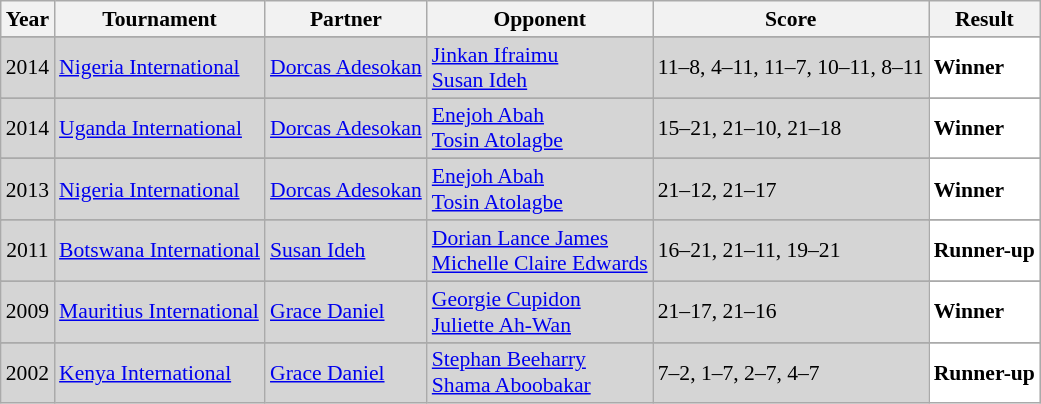<table class="sortable wikitable" style="font-size: 90%;">
<tr>
<th>Year</th>
<th>Tournament</th>
<th>Partner</th>
<th>Opponent</th>
<th>Score</th>
<th>Result</th>
</tr>
<tr>
</tr>
<tr style="background:#D5D5D5">
<td align="center">2014</td>
<td align="left"><a href='#'>Nigeria International</a></td>
<td align="left"> <a href='#'>Dorcas Adesokan</a></td>
<td align="left"> <a href='#'>Jinkan Ifraimu</a><br> <a href='#'>Susan Ideh</a></td>
<td align="left">11–8, 4–11, 11–7, 10–11, 8–11</td>
<td style="text-align:left; background:white"> <strong>Winner</strong></td>
</tr>
<tr>
</tr>
<tr style="background:#D5D5D5">
<td align="center">2014</td>
<td align="left"><a href='#'>Uganda International</a></td>
<td align="left"> <a href='#'>Dorcas Adesokan</a></td>
<td align="left"> <a href='#'>Enejoh Abah</a><br> <a href='#'>Tosin Atolagbe</a></td>
<td align="left">15–21, 21–10, 21–18</td>
<td style="text-align:left; background:white"> <strong>Winner</strong></td>
</tr>
<tr>
</tr>
<tr style="background:#D5D5D5">
<td align="center">2013</td>
<td align="left"><a href='#'>Nigeria International</a></td>
<td align="left"> <a href='#'>Dorcas Adesokan</a></td>
<td align="left"> <a href='#'>Enejoh Abah</a><br> <a href='#'>Tosin Atolagbe</a></td>
<td align="left">21–12, 21–17</td>
<td style="text-align:left; background:white"> <strong>Winner</strong></td>
</tr>
<tr>
</tr>
<tr style="background:#D5D5D5">
<td align="center">2011</td>
<td align="left"><a href='#'>Botswana International</a></td>
<td align="left"> <a href='#'>Susan Ideh</a></td>
<td align="left"> <a href='#'>Dorian Lance James</a><br> <a href='#'>Michelle Claire Edwards</a></td>
<td align="left">16–21, 21–11, 19–21</td>
<td style="text-align:left; background:white"> <strong>Runner-up</strong></td>
</tr>
<tr>
</tr>
<tr style="background:#D5D5D5">
<td align="center">2009</td>
<td align="left"><a href='#'>Mauritius International</a></td>
<td align="left"> <a href='#'>Grace Daniel</a></td>
<td align="left"> <a href='#'>Georgie Cupidon</a><br> <a href='#'>Juliette Ah-Wan</a></td>
<td align="left">21–17, 21–16</td>
<td style="text-align:left; background:white"> <strong>Winner</strong></td>
</tr>
<tr>
</tr>
<tr style="background:#D5D5D5">
<td align="center">2002</td>
<td align="left"><a href='#'>Kenya International</a></td>
<td align="left"> <a href='#'>Grace Daniel</a></td>
<td align="left"> <a href='#'>Stephan Beeharry</a><br> <a href='#'>Shama Aboobakar</a></td>
<td align="left">7–2, 1–7, 2–7, 4–7</td>
<td style="text-align:left; background:white"> <strong>Runner-up</strong></td>
</tr>
</table>
